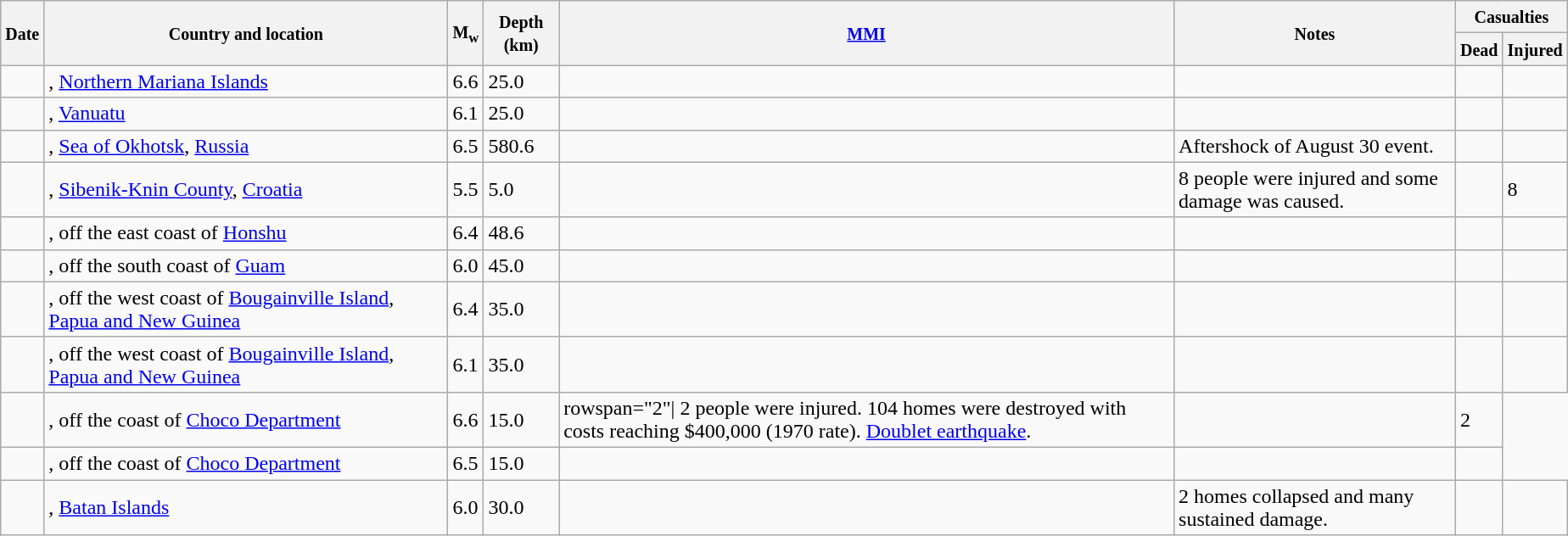<table class="wikitable sortable sort-under" style="border:1px black; margin-left:1em;">
<tr>
<th rowspan="2"><small>Date</small></th>
<th rowspan="2" style="width: 310px"><small>Country and location</small></th>
<th rowspan="2"><small>M<sub>w</sub></small></th>
<th rowspan="2"><small>Depth (km)</small></th>
<th rowspan="2"><small><a href='#'>MMI</a></small></th>
<th rowspan="2" class="unsortable"><small>Notes</small></th>
<th colspan="2"><small>Casualties</small></th>
</tr>
<tr>
<th><small>Dead</small></th>
<th><small>Injured</small></th>
</tr>
<tr>
<td></td>
<td>, <a href='#'>Northern Mariana Islands</a></td>
<td>6.6</td>
<td>25.0</td>
<td></td>
<td></td>
<td></td>
<td></td>
</tr>
<tr>
<td></td>
<td>, <a href='#'>Vanuatu</a></td>
<td>6.1</td>
<td>25.0</td>
<td></td>
<td></td>
<td></td>
<td></td>
</tr>
<tr>
<td></td>
<td>, <a href='#'>Sea of Okhotsk</a>, <a href='#'>Russia</a></td>
<td>6.5</td>
<td>580.6</td>
<td></td>
<td>Aftershock of August 30 event.</td>
<td></td>
<td></td>
</tr>
<tr>
<td></td>
<td>, <a href='#'>Sibenik-Knin County</a>, <a href='#'>Croatia</a></td>
<td>5.5</td>
<td>5.0</td>
<td></td>
<td>8 people were injured and some damage was caused.</td>
<td></td>
<td>8</td>
</tr>
<tr>
<td></td>
<td>, off the east coast of <a href='#'>Honshu</a></td>
<td>6.4</td>
<td>48.6</td>
<td></td>
<td></td>
<td></td>
<td></td>
</tr>
<tr>
<td></td>
<td>, off the south coast of <a href='#'>Guam</a></td>
<td>6.0</td>
<td>45.0</td>
<td></td>
<td></td>
<td></td>
<td></td>
</tr>
<tr>
<td></td>
<td>, off the west coast of <a href='#'>Bougainville Island</a>, <a href='#'>Papua and New Guinea</a></td>
<td>6.4</td>
<td>35.0</td>
<td></td>
<td></td>
<td></td>
<td></td>
</tr>
<tr>
<td></td>
<td>, off the west coast of <a href='#'>Bougainville Island</a>, <a href='#'>Papua and New Guinea</a></td>
<td>6.1</td>
<td>35.0</td>
<td></td>
<td></td>
<td></td>
<td></td>
</tr>
<tr>
<td></td>
<td>, off the coast of <a href='#'>Choco Department</a></td>
<td>6.6</td>
<td>15.0</td>
<td>rowspan="2"| 2 people were injured. 104 homes were destroyed with costs reaching $400,000 (1970 rate). <a href='#'>Doublet earthquake</a>.</td>
<td></td>
<td>2</td>
</tr>
<tr>
<td></td>
<td>, off the coast of <a href='#'>Choco Department</a></td>
<td>6.5</td>
<td>15.0</td>
<td></td>
<td></td>
<td></td>
</tr>
<tr>
<td></td>
<td>, <a href='#'>Batan Islands</a></td>
<td>6.0</td>
<td>30.0</td>
<td></td>
<td>2 homes collapsed and many sustained damage.</td>
<td></td>
<td></td>
</tr>
</table>
